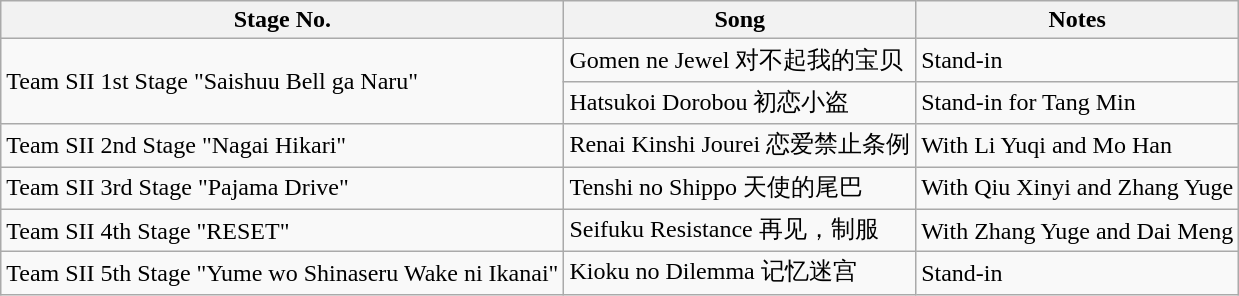<table class="wikitable">
<tr>
<th>Stage No.</th>
<th>Song</th>
<th>Notes</th>
</tr>
<tr>
<td rowspan="2">Team SII 1st Stage "Saishuu Bell ga Naru"</td>
<td>Gomen ne Jewel 对不起我的宝贝</td>
<td>Stand-in</td>
</tr>
<tr>
<td>Hatsukoi Dorobou 初恋小盗</td>
<td>Stand-in for Tang Min</td>
</tr>
<tr>
<td>Team SII 2nd Stage "Nagai Hikari"</td>
<td>Renai Kinshi Jourei 恋爱禁止条例</td>
<td>With Li Yuqi and Mo Han</td>
</tr>
<tr>
<td>Team SII 3rd Stage "Pajama Drive"</td>
<td>Tenshi no Shippo 天使的尾巴</td>
<td>With Qiu Xinyi and Zhang Yuge</td>
</tr>
<tr>
<td>Team SII 4th Stage "RESET"</td>
<td>Seifuku Resistance 再见，制服</td>
<td>With Zhang Yuge and Dai Meng</td>
</tr>
<tr>
<td>Team SII 5th Stage "Yume wo Shinaseru Wake ni Ikanai"</td>
<td>Kioku no Dilemma 记忆迷宫</td>
<td>Stand-in</td>
</tr>
</table>
